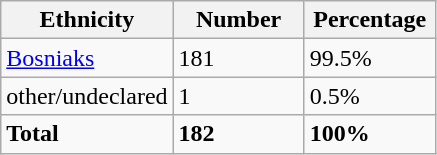<table class="wikitable">
<tr>
<th width="100px">Ethnicity</th>
<th width="80px">Number</th>
<th width="80px">Percentage</th>
</tr>
<tr>
<td><a href='#'>Bosniaks</a></td>
<td>181</td>
<td>99.5%</td>
</tr>
<tr>
<td>other/undeclared</td>
<td>1</td>
<td>0.5%</td>
</tr>
<tr>
<td><strong>Total</strong></td>
<td><strong>182</strong></td>
<td><strong>100%</strong></td>
</tr>
</table>
